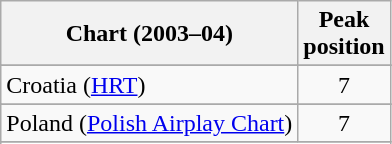<table class="wikitable sortable">
<tr>
<th>Chart (2003–04)</th>
<th>Peak<br>position</th>
</tr>
<tr>
</tr>
<tr>
</tr>
<tr>
</tr>
<tr>
<td>Croatia (<a href='#'>HRT</a>)</td>
<td align="center">7</td>
</tr>
<tr>
</tr>
<tr>
</tr>
<tr>
</tr>
<tr>
</tr>
<tr>
</tr>
<tr>
<td>Poland (<a href='#'>Polish Airplay Chart</a>)</td>
<td align="center">7</td>
</tr>
<tr>
</tr>
<tr>
</tr>
<tr>
</tr>
<tr>
</tr>
<tr>
</tr>
<tr>
</tr>
<tr>
</tr>
<tr>
</tr>
<tr>
</tr>
<tr>
</tr>
</table>
